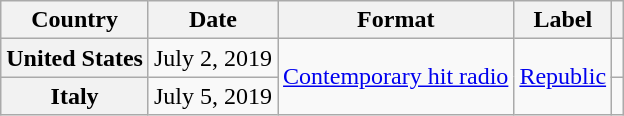<table class="wikitable plainrowheaders" border="1">
<tr>
<th scope="col">Country</th>
<th scope="col">Date</th>
<th scope="col">Format</th>
<th scope="col">Label</th>
<th scope="col"></th>
</tr>
<tr>
<th scope="row">United States</th>
<td>July 2, 2019</td>
<td rowspan="2"><a href='#'>Contemporary hit radio</a></td>
<td rowspan="2"><a href='#'>Republic</a></td>
<td></td>
</tr>
<tr>
<th scope="row">Italy</th>
<td>July 5, 2019</td>
<td></td>
</tr>
</table>
